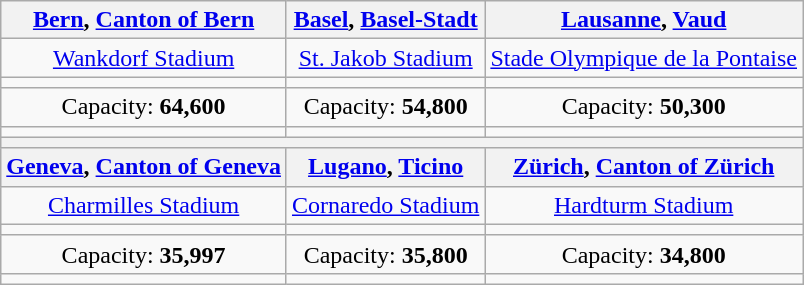<table class="wikitable" style="text-align:center">
<tr>
<th><a href='#'>Bern</a>, <a href='#'>Canton of Bern</a></th>
<th><a href='#'>Basel</a>, <a href='#'>Basel-Stadt</a></th>
<th><a href='#'>Lausanne</a>, <a href='#'>Vaud</a></th>
</tr>
<tr>
<td><a href='#'>Wankdorf Stadium</a></td>
<td><a href='#'>St. Jakob Stadium</a></td>
<td><a href='#'>Stade Olympique de la Pontaise</a></td>
</tr>
<tr>
<td><small></small></td>
<td><small></small></td>
<td><small></small></td>
</tr>
<tr>
<td>Capacity: <strong>64,600</strong></td>
<td>Capacity: <strong>54,800</strong></td>
<td>Capacity: <strong>50,300</strong></td>
</tr>
<tr>
<td></td>
<td></td>
<td></td>
</tr>
<tr>
<th colspan="3"></th>
</tr>
<tr>
<th><a href='#'>Geneva</a>, <a href='#'>Canton of Geneva</a></th>
<th><a href='#'>Lugano</a>, <a href='#'>Ticino</a></th>
<th><a href='#'>Zürich</a>, <a href='#'>Canton of Zürich</a></th>
</tr>
<tr>
<td><a href='#'>Charmilles Stadium</a></td>
<td><a href='#'>Cornaredo Stadium</a></td>
<td><a href='#'>Hardturm Stadium</a></td>
</tr>
<tr>
<td><small></small></td>
<td><small></small></td>
<td><small></small></td>
</tr>
<tr>
<td>Capacity: <strong>35,997</strong></td>
<td>Capacity: <strong>35,800</strong></td>
<td>Capacity: <strong>34,800</strong></td>
</tr>
<tr>
<td></td>
<td></td>
<td></td>
</tr>
</table>
